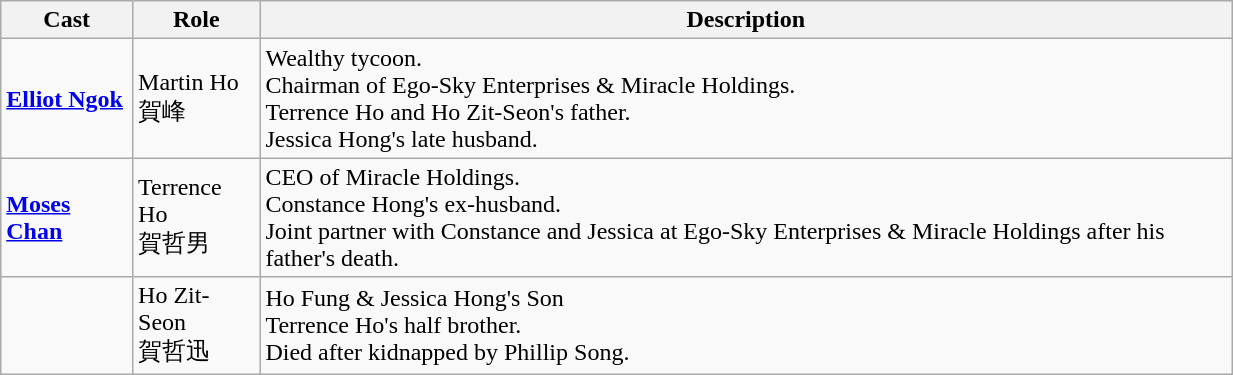<table class="wikitable" width="65%">
<tr>
<th>Cast</th>
<th>Role</th>
<th>Description</th>
</tr>
<tr>
<td><strong><a href='#'>Elliot Ngok</a></strong></td>
<td>Martin Ho <br> 賀峰</td>
<td>Wealthy tycoon.<br> Chairman of Ego-Sky Enterprises & Miracle Holdings. <br> Terrence Ho and Ho Zit-Seon's father.<br>Jessica Hong's late husband.</td>
</tr>
<tr>
<td><strong><a href='#'>Moses Chan</a></strong></td>
<td>Terrence Ho <br> 賀哲男</td>
<td>CEO of Miracle Holdings. <br> Constance Hong's ex-husband. <br> Joint partner with Constance and Jessica at Ego-Sky Enterprises & Miracle Holdings after his father's death.</td>
</tr>
<tr>
<td></td>
<td>Ho Zit-Seon <br>賀哲迅</td>
<td>Ho Fung & Jessica Hong's Son <br> Terrence Ho's half brother.<br>Died after kidnapped by Phillip Song.</td>
</tr>
</table>
